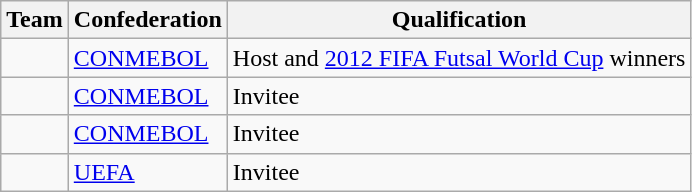<table class="wikitable">
<tr>
<th>Team</th>
<th>Confederation</th>
<th>Qualification</th>
</tr>
<tr>
<td></td>
<td><a href='#'>CONMEBOL</a></td>
<td>Host and <a href='#'>2012 FIFA Futsal World Cup</a> winners</td>
</tr>
<tr>
<td></td>
<td><a href='#'>CONMEBOL</a></td>
<td>Invitee</td>
</tr>
<tr>
<td></td>
<td><a href='#'>CONMEBOL</a></td>
<td>Invitee</td>
</tr>
<tr>
<td></td>
<td><a href='#'>UEFA</a></td>
<td>Invitee</td>
</tr>
</table>
